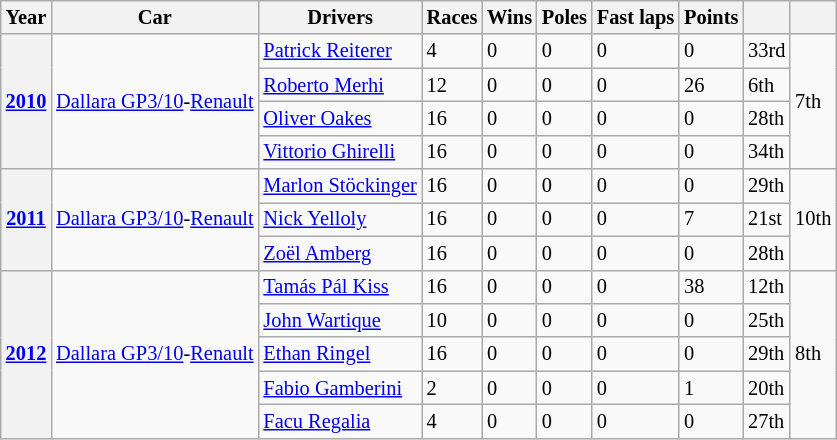<table class="wikitable" style="font-size:85%">
<tr>
<th>Year</th>
<th>Car</th>
<th>Drivers</th>
<th>Races</th>
<th>Wins</th>
<th>Poles</th>
<th>Fast laps</th>
<th>Points</th>
<th></th>
<th></th>
</tr>
<tr>
<th rowspan="4"><a href='#'>2010</a></th>
<td rowspan="4"><a href='#'>Dallara GP3/10</a>-<a href='#'>Renault</a></td>
<td> <a href='#'>Patrick Reiterer</a></td>
<td>4</td>
<td>0</td>
<td>0</td>
<td>0</td>
<td>0</td>
<td>33rd</td>
<td rowspan=4>7th</td>
</tr>
<tr>
<td> <a href='#'>Roberto Merhi</a></td>
<td>12</td>
<td>0</td>
<td>0</td>
<td>0</td>
<td>26</td>
<td>6th</td>
</tr>
<tr>
<td> <a href='#'>Oliver Oakes</a></td>
<td>16</td>
<td>0</td>
<td>0</td>
<td>0</td>
<td>0</td>
<td>28th</td>
</tr>
<tr>
<td> <a href='#'>Vittorio Ghirelli</a></td>
<td>16</td>
<td>0</td>
<td>0</td>
<td>0</td>
<td>0</td>
<td>34th</td>
</tr>
<tr>
<th rowspan="3"><a href='#'>2011</a></th>
<td rowspan="3"><a href='#'>Dallara GP3/10</a>-<a href='#'>Renault</a></td>
<td> <a href='#'>Marlon Stöckinger</a></td>
<td>16</td>
<td>0</td>
<td>0</td>
<td>0</td>
<td>0</td>
<td>29th</td>
<td rowspan=3>10th</td>
</tr>
<tr>
<td> <a href='#'>Nick Yelloly</a></td>
<td>16</td>
<td>0</td>
<td>0</td>
<td>0</td>
<td>7</td>
<td>21st</td>
</tr>
<tr>
<td> <a href='#'>Zoël Amberg</a></td>
<td>16</td>
<td>0</td>
<td>0</td>
<td>0</td>
<td>0</td>
<td>28th</td>
</tr>
<tr>
<th rowspan="5"><a href='#'>2012</a></th>
<td rowspan="5"><a href='#'>Dallara GP3/10</a>-<a href='#'>Renault</a></td>
<td> <a href='#'>Tamás Pál Kiss</a></td>
<td>16</td>
<td>0</td>
<td>0</td>
<td>0</td>
<td>38</td>
<td>12th</td>
<td rowspan=5>8th</td>
</tr>
<tr>
<td> <a href='#'>John Wartique</a></td>
<td>10</td>
<td>0</td>
<td>0</td>
<td>0</td>
<td>0</td>
<td>25th</td>
</tr>
<tr>
<td> <a href='#'>Ethan Ringel</a></td>
<td>16</td>
<td>0</td>
<td>0</td>
<td>0</td>
<td>0</td>
<td>29th</td>
</tr>
<tr>
<td> <a href='#'>Fabio Gamberini</a></td>
<td>2</td>
<td>0</td>
<td>0</td>
<td>0</td>
<td>1</td>
<td>20th</td>
</tr>
<tr>
<td> <a href='#'>Facu Regalia</a></td>
<td>4</td>
<td>0</td>
<td>0</td>
<td>0</td>
<td>0</td>
<td>27th</td>
</tr>
</table>
